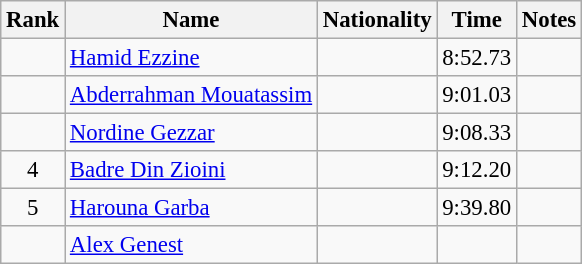<table class="wikitable sortable" style="text-align:center;font-size:95%">
<tr>
<th>Rank</th>
<th>Name</th>
<th>Nationality</th>
<th>Time</th>
<th>Notes</th>
</tr>
<tr>
<td></td>
<td align=left><a href='#'>Hamid Ezzine</a></td>
<td align=left></td>
<td>8:52.73</td>
<td></td>
</tr>
<tr>
<td></td>
<td align=left><a href='#'>Abderrahman Mouatassim</a></td>
<td align=left></td>
<td>9:01.03</td>
<td></td>
</tr>
<tr>
<td></td>
<td align=left><a href='#'>Nordine Gezzar</a></td>
<td align=left></td>
<td>9:08.33</td>
<td></td>
</tr>
<tr>
<td>4</td>
<td align=left><a href='#'>Badre Din Zioini</a></td>
<td align=left></td>
<td>9:12.20</td>
<td></td>
</tr>
<tr>
<td>5</td>
<td align=left><a href='#'>Harouna Garba</a></td>
<td align=left></td>
<td>9:39.80</td>
<td></td>
</tr>
<tr>
<td></td>
<td align=left><a href='#'>Alex Genest</a></td>
<td align=left></td>
<td></td>
<td></td>
</tr>
</table>
